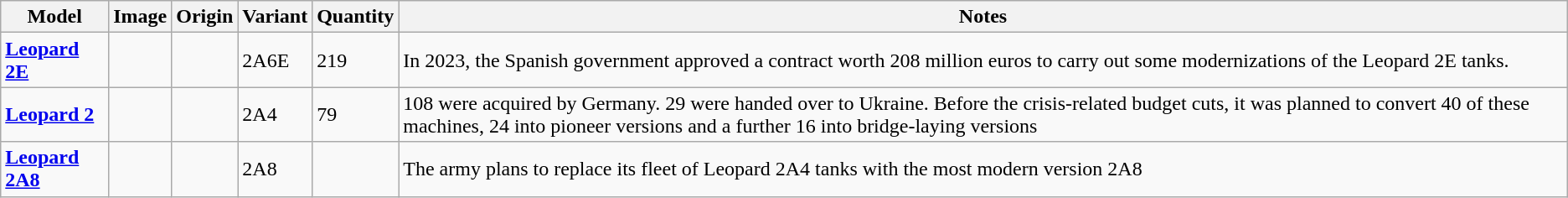<table class="wikitable">
<tr>
<th>Model</th>
<th>Image</th>
<th>Origin</th>
<th>Variant</th>
<th>Quantity</th>
<th>Notes</th>
</tr>
<tr>
<td><strong><a href='#'>Leopard 2E</a></strong></td>
<td></td>
<td><br></td>
<td>2A6E</td>
<td>219</td>
<td>In 2023, the Spanish government approved a contract worth 208 million euros to carry out some modernizations of the Leopard 2E tanks.</td>
</tr>
<tr>
<td><strong><a href='#'>Leopard 2</a></strong></td>
<td></td>
<td></td>
<td>2A4</td>
<td>79</td>
<td>108 were acquired by Germany. 29 were handed over to Ukraine. Before the crisis-related budget cuts, it was planned to convert 40 of these machines, 24 into pioneer versions and a further 16 into bridge-laying versions</td>
</tr>
<tr>
<td><strong><a href='#'>Leopard 2A8</a></strong></td>
<td></td>
<td></td>
<td>2A8</td>
<td></td>
<td>The army plans to replace its fleet of Leopard 2A4 tanks with the most modern version 2A8</td>
</tr>
</table>
